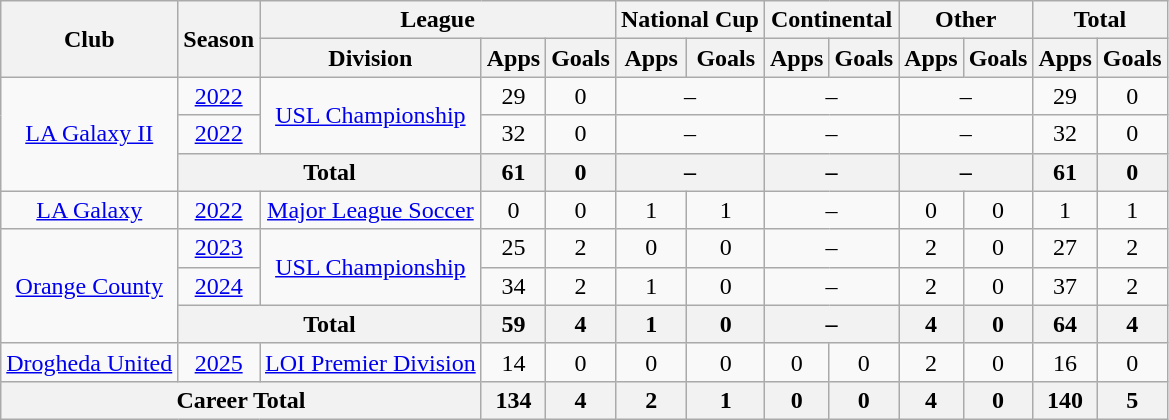<table class=wikitable style="text-align: center">
<tr>
<th rowspan=2>Club</th>
<th rowspan=2>Season</th>
<th colspan=3>League</th>
<th colspan=2>National Cup</th>
<th colspan=2>Continental</th>
<th colspan=2>Other</th>
<th colspan=2>Total</th>
</tr>
<tr>
<th>Division</th>
<th>Apps</th>
<th>Goals</th>
<th>Apps</th>
<th>Goals</th>
<th>Apps</th>
<th>Goals</th>
<th>Apps</th>
<th>Goals</th>
<th>Apps</th>
<th>Goals</th>
</tr>
<tr>
<td rowspan="3"><a href='#'>LA Galaxy II</a></td>
<td><a href='#'>2022</a></td>
<td rowspan="2"><a href='#'>USL Championship</a></td>
<td>29</td>
<td>0</td>
<td colspan="2">–</td>
<td colspan="2">–</td>
<td colspan="2">–</td>
<td>29</td>
<td>0</td>
</tr>
<tr>
<td><a href='#'>2022</a></td>
<td>32</td>
<td>0</td>
<td colspan="2">–</td>
<td colspan="2">–</td>
<td colspan="2">–</td>
<td>32</td>
<td>0</td>
</tr>
<tr>
<th colspan="2">Total</th>
<th>61</th>
<th>0</th>
<th colspan="2">–</th>
<th colspan="2">–</th>
<th colspan="2">–</th>
<th>61</th>
<th>0</th>
</tr>
<tr>
<td><a href='#'>LA Galaxy</a></td>
<td><a href='#'>2022</a></td>
<td><a href='#'>Major League Soccer</a></td>
<td>0</td>
<td>0</td>
<td>1</td>
<td>1</td>
<td colspan="2">–</td>
<td>0</td>
<td>0</td>
<td>1</td>
<td>1</td>
</tr>
<tr>
<td rowspan="3"><a href='#'>Orange County</a></td>
<td><a href='#'>2023</a></td>
<td rowspan="2"><a href='#'>USL Championship</a></td>
<td>25</td>
<td>2</td>
<td>0</td>
<td>0</td>
<td colspan="2">–</td>
<td>2</td>
<td>0</td>
<td>27</td>
<td>2</td>
</tr>
<tr>
<td><a href='#'>2024</a></td>
<td>34</td>
<td>2</td>
<td>1</td>
<td>0</td>
<td colspan="2">–</td>
<td>2</td>
<td>0</td>
<td>37</td>
<td>2</td>
</tr>
<tr>
<th colspan="2">Total</th>
<th>59</th>
<th>4</th>
<th>1</th>
<th>0</th>
<th colspan="2">–</th>
<th>4</th>
<th>0</th>
<th>64</th>
<th>4</th>
</tr>
<tr>
<td><a href='#'>Drogheda United</a></td>
<td><a href='#'>2025</a></td>
<td><a href='#'>LOI Premier Division</a></td>
<td>14</td>
<td>0</td>
<td>0</td>
<td>0</td>
<td>0</td>
<td>0</td>
<td>2</td>
<td>0</td>
<td>16</td>
<td>0</td>
</tr>
<tr>
<th colspan="3">Career Total</th>
<th>134</th>
<th>4</th>
<th>2</th>
<th>1</th>
<th>0</th>
<th>0</th>
<th>4</th>
<th>0</th>
<th>140</th>
<th>5</th>
</tr>
</table>
